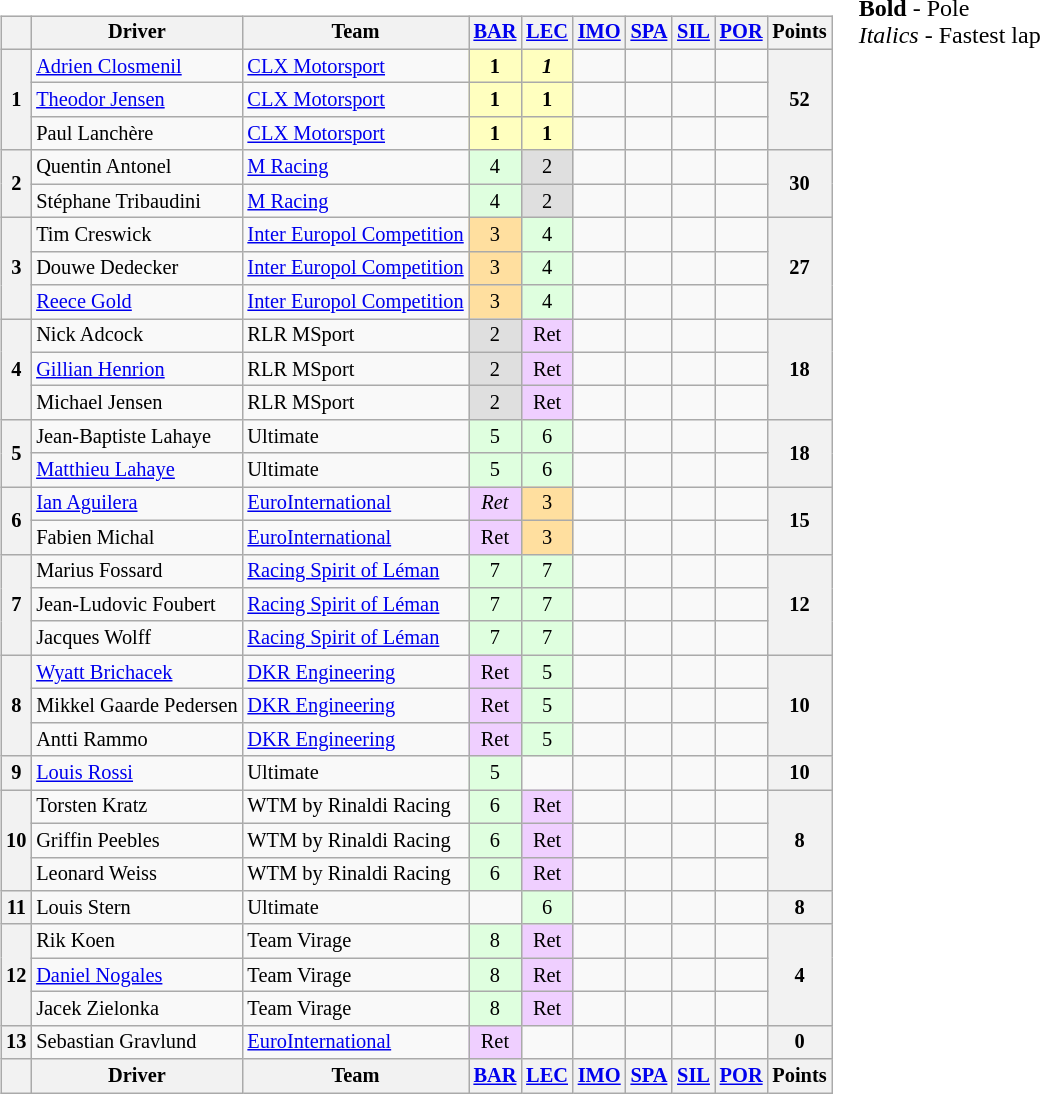<table>
<tr>
<td><br><table class="wikitable" style="font-size:85%; text-align:center;">
<tr>
<th></th>
<th>Driver</th>
<th>Team</th>
<th><a href='#'>BAR</a><br></th>
<th><a href='#'>LEC</a><br></th>
<th><a href='#'>IMO</a><br></th>
<th><a href='#'>SPA</a><br></th>
<th><a href='#'>SIL</a><br></th>
<th><a href='#'>POR</a><br></th>
<th>Points</th>
</tr>
<tr>
<th rowspan=3>1</th>
<td align="left"> <a href='#'>Adrien Closmenil</a></td>
<td align="left"> <a href='#'>CLX Motorsport</a></td>
<td style="background:#ffffbf;"><strong>1</strong></td>
<td style="background:#ffffbf;"><strong><em>1</em></strong></td>
<td></td>
<td></td>
<td></td>
<td></td>
<th rowspan=3>52</th>
</tr>
<tr>
<td align="left"> <a href='#'>Theodor Jensen</a></td>
<td align="left"> <a href='#'>CLX Motorsport</a></td>
<td style="background:#ffffbf;"><strong>1</strong></td>
<td style="background:#ffffbf;"><strong>1</strong></td>
<td></td>
<td></td>
<td></td>
<td></td>
</tr>
<tr>
<td align="left"> Paul Lanchère</td>
<td align="left"> <a href='#'>CLX Motorsport</a></td>
<td style="background:#ffffbf;"><strong>1</strong></td>
<td style="background:#ffffbf;"><strong>1</strong></td>
<td></td>
<td></td>
<td></td>
<td></td>
</tr>
<tr>
<th rowspan=2>2</th>
<td align="left"> Quentin Antonel</td>
<td align="left"> <a href='#'>M Racing</a></td>
<td style="background:#dfffdf;">4</td>
<td style="background:#dfdfdf;">2</td>
<td></td>
<td></td>
<td></td>
<td></td>
<th rowspan=2>30</th>
</tr>
<tr>
<td align="left"> Stéphane Tribaudini</td>
<td align="left"> <a href='#'>M Racing</a></td>
<td style="background:#dfffdf;">4</td>
<td style="background:#dfdfdf;">2</td>
<td></td>
<td></td>
<td></td>
<td></td>
</tr>
<tr>
<th rowspan=3>3</th>
<td align="left"> Tim Creswick</td>
<td align="left"> <a href='#'>Inter Europol Competition</a></td>
<td style="background:#ffdf9f;">3</td>
<td style="background:#dfffdf;">4</td>
<td></td>
<td></td>
<td></td>
<td></td>
<th rowspan=3>27</th>
</tr>
<tr>
<td align="left"> Douwe Dedecker</td>
<td align="left"> <a href='#'>Inter Europol Competition</a></td>
<td style="background:#ffdf9f;">3</td>
<td style="background:#dfffdf;">4</td>
<td></td>
<td></td>
<td></td>
<td></td>
</tr>
<tr>
<td align="left"> <a href='#'>Reece Gold</a></td>
<td align="left"> <a href='#'>Inter Europol Competition</a></td>
<td style="background:#ffdf9f;">3</td>
<td style="background:#dfffdf;">4</td>
<td></td>
<td></td>
<td></td>
<td></td>
</tr>
<tr>
<th rowspan=3>4</th>
<td align="left"> Nick Adcock</td>
<td align="left"> RLR MSport</td>
<td style="background:#dfdfdf;">2</td>
<td style="background:#efcfff;">Ret</td>
<td></td>
<td></td>
<td></td>
<td></td>
<th rowspan=3>18</th>
</tr>
<tr>
<td align="left"> <a href='#'>Gillian Henrion</a></td>
<td align="left"> RLR MSport</td>
<td style="background:#dfdfdf;">2</td>
<td style="background:#efcfff;">Ret</td>
<td></td>
<td></td>
<td></td>
<td></td>
</tr>
<tr>
<td align="left"> Michael Jensen</td>
<td align="left"> RLR MSport</td>
<td style="background:#dfdfdf;">2</td>
<td style="background:#efcfff;">Ret</td>
<td></td>
<td></td>
<td></td>
<td></td>
</tr>
<tr>
<th rowspan=2>5</th>
<td align="left"> Jean-Baptiste Lahaye</td>
<td align="left"> Ultimate</td>
<td style="background:#dfffdf;">5</td>
<td style="background:#dfffdf;">6</td>
<td></td>
<td></td>
<td></td>
<td></td>
<th rowspan=2>18</th>
</tr>
<tr>
<td align="left"> <a href='#'>Matthieu Lahaye</a></td>
<td align="left"> Ultimate</td>
<td style="background:#dfffdf;">5</td>
<td style="background:#dfffdf;">6</td>
<td></td>
<td></td>
<td></td>
<td></td>
</tr>
<tr>
<th rowspan=2>6</th>
<td align="left"> <a href='#'>Ian Aguilera</a></td>
<td align="left"> <a href='#'>EuroInternational</a></td>
<td style="background:#efcfff;"><em>Ret</em></td>
<td style="background:#ffdf9f;">3</td>
<td></td>
<td></td>
<td></td>
<td></td>
<th rowspan=2>15</th>
</tr>
<tr>
<td align="left"> Fabien Michal</td>
<td align="left"> <a href='#'>EuroInternational</a></td>
<td style="background:#efcfff;">Ret</td>
<td style="background:#ffdf9f;">3</td>
<td></td>
<td></td>
<td></td>
<td></td>
</tr>
<tr>
<th rowspan=3>7</th>
<td align="left"> Marius Fossard</td>
<td align="left"> <a href='#'>Racing Spirit of Léman</a></td>
<td style="background:#dfffdf;">7</td>
<td style="background:#dfffdf;">7</td>
<td></td>
<td></td>
<td></td>
<td></td>
<th rowspan=3>12</th>
</tr>
<tr>
<td align="left"> Jean-Ludovic Foubert</td>
<td align="left"> <a href='#'>Racing Spirit of Léman</a></td>
<td style="background:#dfffdf;">7</td>
<td style="background:#dfffdf;">7</td>
<td></td>
<td></td>
<td></td>
<td></td>
</tr>
<tr>
<td align="left"> Jacques Wolff</td>
<td align="left"> <a href='#'>Racing Spirit of Léman</a></td>
<td style="background:#dfffdf;">7</td>
<td style="background:#dfffdf;">7</td>
<td></td>
<td></td>
<td></td>
<td></td>
</tr>
<tr>
<th rowspan=3>8</th>
<td align="left"> <a href='#'>Wyatt Brichacek</a></td>
<td align="left"> <a href='#'>DKR Engineering</a></td>
<td style="background:#efcfff;">Ret</td>
<td style="background:#dfffdf;">5</td>
<td></td>
<td></td>
<td></td>
<td></td>
<th rowspan=3>10</th>
</tr>
<tr>
<td align="left"> Mikkel Gaarde Pedersen</td>
<td align="left"> <a href='#'>DKR Engineering</a></td>
<td style="background:#efcfff;">Ret</td>
<td style="background:#dfffdf;">5</td>
<td></td>
<td></td>
<td></td>
<td></td>
</tr>
<tr>
<td align="left"> Antti Rammo</td>
<td align="left"> <a href='#'>DKR Engineering</a></td>
<td style="background:#efcfff;">Ret</td>
<td style="background:#dfffdf;">5</td>
<td></td>
<td></td>
<td></td>
<td></td>
</tr>
<tr>
<th>9</th>
<td align="left"> <a href='#'>Louis Rossi</a></td>
<td align="left"> Ultimate</td>
<td style="background:#dfffdf;">5</td>
<td></td>
<td></td>
<td></td>
<td></td>
<td></td>
<th>10</th>
</tr>
<tr>
<th rowspan=3>10</th>
<td align="left"> Torsten Kratz</td>
<td align="left"> WTM by Rinaldi Racing</td>
<td style="background:#dfffdf;">6</td>
<td style="background:#efcfff;">Ret</td>
<td></td>
<td></td>
<td></td>
<td></td>
<th rowspan=3>8</th>
</tr>
<tr>
<td align="left"> Griffin Peebles</td>
<td align="left"> WTM by Rinaldi Racing</td>
<td style="background:#dfffdf;">6</td>
<td style="background:#efcfff;">Ret</td>
<td></td>
<td></td>
<td></td>
<td></td>
</tr>
<tr>
<td align="left"> Leonard Weiss</td>
<td align="left"> WTM by Rinaldi Racing</td>
<td style="background:#dfffdf;">6</td>
<td style="background:#efcfff;">Ret</td>
<td></td>
<td></td>
<td></td>
<td></td>
</tr>
<tr>
<th>11</th>
<td align="left"> Louis Stern</td>
<td align="left"> Ultimate</td>
<td></td>
<td style="background:#dfffdf;">6</td>
<td></td>
<td></td>
<td></td>
<td></td>
<th>8</th>
</tr>
<tr>
<th rowspan=3>12</th>
<td align="left"> Rik Koen</td>
<td align="left"> Team Virage</td>
<td style="background:#dfffdf;">8</td>
<td style="background:#efcfff;">Ret</td>
<td></td>
<td></td>
<td></td>
<td></td>
<th rowspan=3>4</th>
</tr>
<tr>
<td align="left"> <a href='#'>Daniel Nogales</a></td>
<td align="left"> Team Virage</td>
<td style="background:#dfffdf;">8</td>
<td style="background:#efcfff;">Ret</td>
<td></td>
<td></td>
<td></td>
<td></td>
</tr>
<tr>
<td align="left"> Jacek Zielonka</td>
<td align="left"> Team Virage</td>
<td style="background:#dfffdf;">8</td>
<td style="background:#efcfff;">Ret</td>
<td></td>
<td></td>
<td></td>
<td></td>
</tr>
<tr>
<th>13</th>
<td align="left"> Sebastian Gravlund</td>
<td align="left"> <a href='#'>EuroInternational</a></td>
<td style="background:#efcfff;">Ret</td>
<td></td>
<td></td>
<td></td>
<td></td>
<td></td>
<th>0</th>
</tr>
<tr>
<th></th>
<th>Driver</th>
<th>Team</th>
<th><a href='#'>BAR</a><br></th>
<th><a href='#'>LEC</a><br></th>
<th><a href='#'>IMO</a><br></th>
<th><a href='#'>SPA</a><br></th>
<th><a href='#'>SIL</a><br></th>
<th><a href='#'>POR</a><br></th>
<th>Points</th>
</tr>
</table>
</td>
<td valign="top"><br><span><strong>Bold</strong> - Pole</span><br><span><em>Italics</em> - Fastest lap</span></td>
</tr>
</table>
